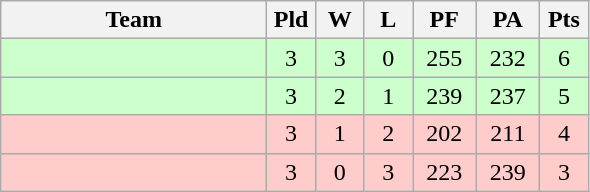<table class="wikitable" style="text-align:center;">
<tr>
<th width=170>Team</th>
<th width=25>Pld</th>
<th width=25>W</th>
<th width=25>L</th>
<th width=35>PF</th>
<th width=35>PA</th>
<th width=25>Pts</th>
</tr>
<tr bgcolor=#ccffcc>
<td align="left"></td>
<td>3</td>
<td>3</td>
<td>0</td>
<td>255</td>
<td>232</td>
<td>6</td>
</tr>
<tr bgcolor=#ccffcc>
<td align="left"></td>
<td>3</td>
<td>2</td>
<td>1</td>
<td>239</td>
<td>237</td>
<td>5</td>
</tr>
<tr bgcolor=#ffcccc>
<td align="left"></td>
<td>3</td>
<td>1</td>
<td>2</td>
<td>202</td>
<td>211</td>
<td>4</td>
</tr>
<tr bgcolor=#ffcccc>
<td align="left"></td>
<td>3</td>
<td>0</td>
<td>3</td>
<td>223</td>
<td>239</td>
<td>3</td>
</tr>
</table>
